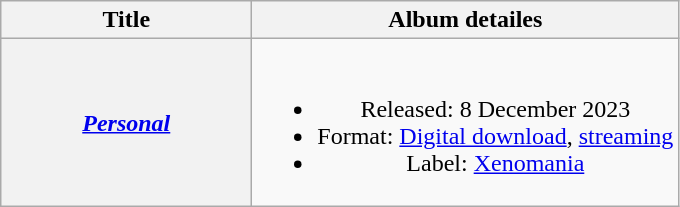<table class="wikitable plainrowheaders" style="text-align:center;">
<tr>
<th scope="col" style="width:10em;">Title</th>
<th>Album detailes</th>
</tr>
<tr>
<th scope="row"><em><a href='#'>Personal</a></em></th>
<td><br><ul><li>Released: 8 December 2023</li><li>Format: <a href='#'>Digital download</a>, <a href='#'>streaming</a></li><li>Label: <a href='#'>Xenomania</a></li></ul></td>
</tr>
</table>
